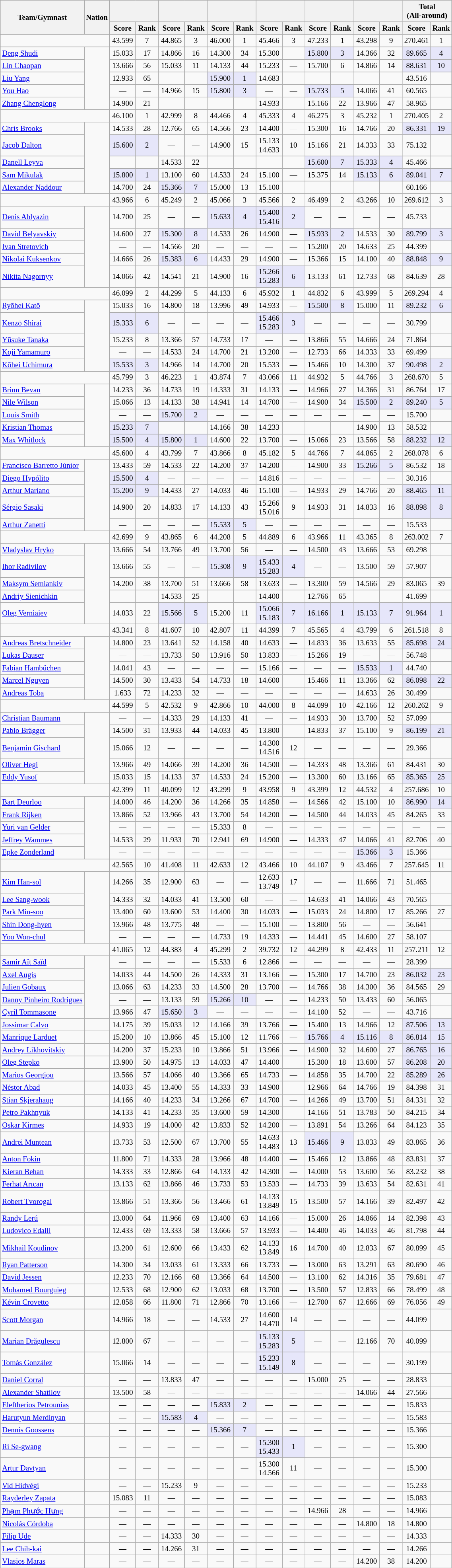<table class="wikitable sortable" style="text-align:center; font-size:79%">
<tr>
<th rowspan=2>Team/Gymnast</th>
<th rowspan=2>Nation</th>
<th style="width:6em" colspan=2></th>
<th style="width:6em" colspan=2></th>
<th style="width:6em" colspan=2></th>
<th style="width:6em" colspan=2></th>
<th style="width:6em" colspan=2></th>
<th style="width:6em" colspan=2></th>
<th style="width:6em" colspan=2>Total<br>(All-around)</th>
</tr>
<tr>
<th>Score</th>
<th>Rank</th>
<th>Score</th>
<th>Rank</th>
<th>Score</th>
<th>Rank</th>
<th>Score</th>
<th>Rank</th>
<th>Score</th>
<th>Rank</th>
<th>Score</th>
<th>Rank</th>
<th>Score</th>
<th>Rank</th>
</tr>
<tr>
<td colspan=2></td>
<td>43.599</td>
<td data-sort-value=107>7</td>
<td>44.865</td>
<td data-sort-value=103>3</td>
<td>46.000</td>
<td data-sort-value=101>1</td>
<td>45.466</td>
<td data-sort-value=103>3</td>
<td>47.233</td>
<td data-sort-value=101>1</td>
<td>43.298</td>
<td data-sort-value=109>9</td>
<td>270.461</td>
<td data-sort-value=101>1</td>
</tr>
<tr>
<td align=left><a href='#'>Deng Shudi</a></td>
<td align=left rowspan=5></td>
<td>15.033</td>
<td>17</td>
<td>14.866</td>
<td>16</td>
<td>14.300</td>
<td>34</td>
<td>15.300</td>
<td data-sort-value=200>—</td>
<td bgcolor="lavender">15.800</td>
<td bgcolor="lavender">3</td>
<td>14.366</td>
<td>32</td>
<td bgcolor="lavender">89.665</td>
<td bgcolor="lavender">4</td>
</tr>
<tr>
<td align=left><a href='#'>Lin Chaopan</a></td>
<td>13.666</td>
<td>56</td>
<td>15.033</td>
<td>11</td>
<td>14.133</td>
<td>44</td>
<td>15.233</td>
<td data-sort-value=200>—</td>
<td>15.700</td>
<td>6</td>
<td>14.866</td>
<td>14</td>
<td bgcolor="lavender">88.631</td>
<td bgcolor="lavender">10</td>
</tr>
<tr>
<td align=left><a href='#'>Liu Yang</a></td>
<td>12.933</td>
<td>65</td>
<td data-sort-value=0.000>—</td>
<td data-sort-value=200>—</td>
<td bgcolor="lavender">15.900</td>
<td bgcolor="lavender">1</td>
<td>14.683</td>
<td data-sort-value=200>—</td>
<td data-sort-value=0.000>—</td>
<td data-sort-value=200>—</td>
<td data-sort-value=0.000>—</td>
<td data-sort-value=200>—</td>
<td>43.516</td>
<td></td>
</tr>
<tr>
<td align=left><a href='#'>You Hao</a></td>
<td data-sort-value=0.000>—</td>
<td data-sort-value=200>—</td>
<td>14.966</td>
<td>15</td>
<td bgcolor="lavender">15.800</td>
<td bgcolor="lavender">3</td>
<td data-sort-value=0.000>—</td>
<td data-sort-value=200>—</td>
<td bgcolor="lavender">15.733</td>
<td bgcolor="lavender">5</td>
<td>14.066</td>
<td>41</td>
<td>60.565</td>
<td></td>
</tr>
<tr>
<td align=left><a href='#'>Zhang Chenglong</a></td>
<td>14.900</td>
<td>21</td>
<td data-sort-value=0.000>—</td>
<td data-sort-value=200>—</td>
<td data-sort-value=0.000>—</td>
<td data-sort-value=200>—</td>
<td>14.933</td>
<td data-sort-value=200>—</td>
<td>15.166</td>
<td>22</td>
<td>13.966</td>
<td>47</td>
<td>58.965</td>
<td></td>
</tr>
<tr>
<td colspan=2></td>
<td>46.100</td>
<td data-sort-value=101>1</td>
<td>42.999</td>
<td data-sort-value=108>8</td>
<td>44.466</td>
<td data-sort-value=104>4</td>
<td>45.333</td>
<td data-sort-value=104>4</td>
<td>46.275</td>
<td data-sort-value=103>3</td>
<td>45.232</td>
<td data-sort-value=101>1</td>
<td>270.405</td>
<td data-sort-value=102>2</td>
</tr>
<tr>
<td align=left><a href='#'>Chris Brooks</a></td>
<td align=left rowspan=5></td>
<td>14.533</td>
<td>28</td>
<td>12.766</td>
<td>65</td>
<td>14.566</td>
<td>23</td>
<td>14.400</td>
<td data-sort-value=200>—</td>
<td>15.300</td>
<td>16</td>
<td>14.766</td>
<td>20</td>
<td bgcolor="lavender">86.331</td>
<td bgcolor="lavender">19</td>
</tr>
<tr>
<td align=left><a href='#'>Jacob Dalton</a></td>
<td bgcolor="lavender">15.600</td>
<td bgcolor="lavender">2</td>
<td data-sort-value=0.000>—</td>
<td data-sort-value=200>—</td>
<td>14.900</td>
<td>15</td>
<td>15.133<br>14.633</td>
<td>10</td>
<td>15.166</td>
<td>21</td>
<td>14.333</td>
<td>33</td>
<td>75.132</td>
<td></td>
</tr>
<tr>
<td align=left><a href='#'>Danell Leyva</a></td>
<td data-sort-value=0.000>—</td>
<td data-sort-value=200>—</td>
<td>14.533</td>
<td>22</td>
<td data-sort-value=0.000>—</td>
<td data-sort-value=200>—</td>
<td data-sort-value=0.000>—</td>
<td data-sort-value=200>—</td>
<td bgcolor="lavender">15.600</td>
<td bgcolor="lavender">7</td>
<td bgcolor="lavender">15.333</td>
<td bgcolor="lavender">4</td>
<td>45.466</td>
<td></td>
</tr>
<tr>
<td align=left><a href='#'>Sam Mikulak</a></td>
<td bgcolor="lavender">15.800</td>
<td bgcolor="lavender">1</td>
<td>13.100</td>
<td>60</td>
<td>14.533</td>
<td>24</td>
<td>15.100</td>
<td data-sort-value=200>—</td>
<td>15.375</td>
<td>14</td>
<td bgcolor="lavender">15.133</td>
<td bgcolor="lavender">6</td>
<td bgcolor="lavender">89.041</td>
<td bgcolor="lavender">7</td>
</tr>
<tr>
<td align=left><a href='#'>Alexander Naddour</a></td>
<td>14.700</td>
<td>24</td>
<td bgcolor="lavender">15.366</td>
<td bgcolor="lavender">7</td>
<td>15.000</td>
<td>13</td>
<td>15.100</td>
<td data-sort-value=200>—</td>
<td data-sort-value=0.000>—</td>
<td data-sort-value=200>—</td>
<td data-sort-value=0.000>—</td>
<td data-sort-value=200>—</td>
<td>60.166</td>
<td></td>
</tr>
<tr>
<td colspan=2></td>
<td>43.966</td>
<td data-sort-value=106>6</td>
<td>45.249</td>
<td data-sort-value=102>2</td>
<td>45.066</td>
<td data-sort-value=103>3</td>
<td>45.566</td>
<td data-sort-value=102>2</td>
<td>46.499</td>
<td data-sort-value=102>2</td>
<td>43.266</td>
<td data-sort-value=110>10</td>
<td>269.612</td>
<td data-sort-value=103>3</td>
</tr>
<tr>
<td align=left><a href='#'>Denis Ablyazin</a></td>
<td align=left rowspan=5></td>
<td>14.700</td>
<td>25</td>
<td data-sort-value=0.000>—</td>
<td data-sort-value=200>—</td>
<td bgcolor="lavender">15.633</td>
<td bgcolor="lavender">4</td>
<td bgcolor="lavender">15.400<br>15.416</td>
<td bgcolor="lavender">2</td>
<td data-sort-value=0.000>—</td>
<td data-sort-value=200>—</td>
<td data-sort-value=0.000>—</td>
<td data-sort-value=200>—</td>
<td>45.733</td>
<td></td>
</tr>
<tr>
<td align=left><a href='#'>David Belyavskiy</a></td>
<td>14.600</td>
<td>27</td>
<td bgcolor="lavender">15.300</td>
<td bgcolor="lavender">8</td>
<td>14.533</td>
<td>26</td>
<td>14.900</td>
<td data-sort-value=200>—</td>
<td bgcolor="lavender">15.933</td>
<td bgcolor="lavender">2</td>
<td>14.533</td>
<td>30</td>
<td bgcolor="lavender">89.799</td>
<td bgcolor="lavender">3</td>
</tr>
<tr>
<td align=left><a href='#'>Ivan Stretovich</a></td>
<td data-sort-value=0.000>—</td>
<td data-sort-value=200>—</td>
<td>14.566</td>
<td>20</td>
<td data-sort-value=0.000>—</td>
<td data-sort-value=200>—</td>
<td data-sort-value=0.000>—</td>
<td data-sort-value=200>—</td>
<td>15.200</td>
<td>20</td>
<td>14.633</td>
<td>25</td>
<td>44.399</td>
<td></td>
</tr>
<tr>
<td align=left><a href='#'>Nikolai Kuksenkov</a></td>
<td>14.666</td>
<td>26</td>
<td bgcolor="lavender">15.383</td>
<td bgcolor="lavender">6</td>
<td>14.433</td>
<td>29</td>
<td>14.900</td>
<td data-sort-value=200>—</td>
<td>15.366</td>
<td>15</td>
<td>14.100</td>
<td>40</td>
<td bgcolor="lavender">88.848</td>
<td bgcolor="lavender">9</td>
</tr>
<tr>
<td align=left><a href='#'>Nikita Nagornyy</a></td>
<td>14.066</td>
<td>42</td>
<td>14.541</td>
<td>21</td>
<td>14.900</td>
<td>16</td>
<td bgcolor="lavender">15.266<br>15.283</td>
<td bgcolor="lavender">6</td>
<td>13.133</td>
<td>61</td>
<td>12.733</td>
<td>68</td>
<td>84.639</td>
<td>28</td>
</tr>
<tr>
<td colspan=2></td>
<td>46.099</td>
<td data-sort-value=102>2</td>
<td>44.299</td>
<td data-sort-value=105>5</td>
<td>44.133</td>
<td data-sort-value=106>6</td>
<td>45.932</td>
<td data-sort-value=101>1</td>
<td>44.832</td>
<td data-sort-value=106>6</td>
<td>43.999</td>
<td data-sort-value=105>5</td>
<td>269.294</td>
<td data-sort-value=104>4</td>
</tr>
<tr>
<td align=left><a href='#'>Ryōhei Katō</a></td>
<td align=left rowspan=5></td>
<td>15.033</td>
<td>16</td>
<td>14.800</td>
<td>18</td>
<td>13.996</td>
<td>49</td>
<td>14.933</td>
<td data-sort-value=200>—</td>
<td bgcolor="lavender">15.500</td>
<td bgcolor="lavender">8</td>
<td>15.000</td>
<td>11</td>
<td bgcolor="lavender">89.232</td>
<td bgcolor="lavender">6</td>
</tr>
<tr>
<td align=left><a href='#'>Kenzō Shirai</a></td>
<td bgcolor="lavender">15.333</td>
<td bgcolor="lavender">6</td>
<td data-sort-value=0.000>—</td>
<td data-sort-value=200>—</td>
<td data-sort-value=0.000>—</td>
<td data-sort-value=200>—</td>
<td bgcolor="lavender">15.466<br>15.283</td>
<td bgcolor="lavender">3</td>
<td data-sort-value=0.000>—</td>
<td data-sort-value=200>—</td>
<td data-sort-value=0.000>—</td>
<td data-sort-value=200>—</td>
<td>30.799</td>
<td></td>
</tr>
<tr>
<td align=left><a href='#'>Yūsuke Tanaka</a></td>
<td>15.233</td>
<td>8</td>
<td>13.366</td>
<td>57</td>
<td>14.733</td>
<td>17</td>
<td data-sort-value=0.000>—</td>
<td data-sort-value=200>—</td>
<td>13.866</td>
<td>55</td>
<td>14.666</td>
<td>24</td>
<td>71.864</td>
<td></td>
</tr>
<tr>
<td align=left><a href='#'>Koji Yamamuro</a></td>
<td data-sort-value=0.000>—</td>
<td data-sort-value=200>—</td>
<td>14.533</td>
<td>24</td>
<td>14.700</td>
<td>21</td>
<td>13.200</td>
<td data-sort-value=200>—</td>
<td>12.733</td>
<td>66</td>
<td>14.333</td>
<td>33</td>
<td>69.499</td>
<td></td>
</tr>
<tr>
<td align=left><a href='#'>Kōhei Uchimura</a></td>
<td bgcolor="lavender">15.533</td>
<td bgcolor="lavender">3</td>
<td>14.966</td>
<td>14</td>
<td>14.700</td>
<td>20</td>
<td>15.533</td>
<td data-sort-value=200>—</td>
<td>15.466</td>
<td>10</td>
<td>14.300</td>
<td>37</td>
<td bgcolor="lavender">90.498</td>
<td bgcolor="lavender">2</td>
</tr>
<tr>
<td colspan=2></td>
<td>45.799</td>
<td data-sort-value=103>3</td>
<td>46.223</td>
<td data-sort-value=101>1</td>
<td>43.874</td>
<td data-sort-value=107>7</td>
<td>43.066</td>
<td data-sort-value=111>11</td>
<td>44.932</td>
<td data-sort-value=105>5</td>
<td>44.766</td>
<td data-sort-value=103>3</td>
<td>268.670</td>
<td data-sort-value=105>5</td>
</tr>
<tr>
<td align=left><a href='#'>Brinn Bevan</a></td>
<td align=left rowspan=5></td>
<td>14.233</td>
<td>36</td>
<td>14.733</td>
<td>19</td>
<td>14.333</td>
<td>31</td>
<td>14.133</td>
<td data-sort-value=200>—</td>
<td>14.966</td>
<td>27</td>
<td>14.366</td>
<td>31</td>
<td>86.764</td>
<td>17</td>
</tr>
<tr>
<td align=left><a href='#'>Nile Wilson</a></td>
<td>15.066</td>
<td>13</td>
<td>14.133</td>
<td>38</td>
<td>14.941</td>
<td>14</td>
<td>14.700</td>
<td data-sort-value=200>—</td>
<td>14.900</td>
<td>34</td>
<td bgcolor="lavender">15.500</td>
<td bgcolor="lavender">2</td>
<td bgcolor="lavender">89.240</td>
<td bgcolor="lavender">5</td>
</tr>
<tr>
<td align=left><a href='#'>Louis Smith</a></td>
<td data-sort-value=0.000>—</td>
<td data-sort-value=200>—</td>
<td bgcolor="lavender">15.700</td>
<td bgcolor="lavender">2</td>
<td data-sort-value=0.000>—</td>
<td data-sort-value=200>—</td>
<td data-sort-value=0.000>—</td>
<td data-sort-value=200>—</td>
<td data-sort-value=0.000>—</td>
<td data-sort-value=200>—</td>
<td data-sort-value=0.000>—</td>
<td data-sort-value=200>—</td>
<td>15.700</td>
<td></td>
</tr>
<tr>
<td align=left><a href='#'>Kristian Thomas</a></td>
<td bgcolor="lavender">15.233</td>
<td bgcolor="lavender">7</td>
<td data-sort-value=0.000>—</td>
<td data-sort-value=200>—</td>
<td>14.166</td>
<td>38</td>
<td>14.233</td>
<td data-sort-value=200>—</td>
<td data-sort-value=0.000>—</td>
<td data-sort-value=200>—</td>
<td>14.900</td>
<td>13</td>
<td>58.532</td>
<td></td>
</tr>
<tr>
<td align=left><a href='#'>Max Whitlock</a></td>
<td bgcolor="lavender">15.500</td>
<td bgcolor="lavender">4</td>
<td bgcolor="lavender">15.800</td>
<td bgcolor="lavender">1</td>
<td>14.600</td>
<td>22</td>
<td>13.700</td>
<td data-sort-value=200>—</td>
<td>15.066</td>
<td>23</td>
<td>13.566</td>
<td>58</td>
<td bgcolor="lavender">88.232</td>
<td bgcolor="lavender">12</td>
</tr>
<tr>
<td colspan=2></td>
<td>45.600</td>
<td data-sort-value=104>4</td>
<td>43.799</td>
<td data-sort-value=107>7</td>
<td>43.866</td>
<td data-sort-value=108>8</td>
<td>45.182</td>
<td data-sort-value=105>5</td>
<td>44.766</td>
<td data-sort-value=107>7</td>
<td>44.865</td>
<td data-sort-value=102>2</td>
<td>268.078</td>
<td data-sort-value=106>6</td>
</tr>
<tr>
<td align=left><a href='#'>Francisco Barretto Júnior</a></td>
<td align=left rowspan=5></td>
<td>13.433</td>
<td>59</td>
<td>14.533</td>
<td>22</td>
<td>14.200</td>
<td>37</td>
<td>14.200</td>
<td data-sort-value=200>—</td>
<td>14.900</td>
<td>33</td>
<td bgcolor="lavender">15.266</td>
<td bgcolor="lavender">5</td>
<td>86.532</td>
<td>18</td>
</tr>
<tr>
<td align=left><a href='#'>Diego Hypólito</a></td>
<td bgcolor="lavender">15.500</td>
<td bgcolor="lavender">4</td>
<td data-sort-value=0.000>—</td>
<td data-sort-value=200>—</td>
<td data-sort-value=0.000>—</td>
<td data-sort-value=200>—</td>
<td>14.816</td>
<td data-sort-value=200>—</td>
<td data-sort-value=0.000>—</td>
<td data-sort-value=200>—</td>
<td data-sort-value=0.000>—</td>
<td data-sort-value=200>—</td>
<td>30.316</td>
<td></td>
</tr>
<tr>
<td align=left><a href='#'>Arthur Mariano</a></td>
<td bgcolor="lavender">15.200</td>
<td bgcolor="lavender">9</td>
<td>14.433</td>
<td>27</td>
<td>14.033</td>
<td>46</td>
<td>15.100</td>
<td data-sort-value=200>—</td>
<td>14.933</td>
<td>29</td>
<td>14.766</td>
<td>20</td>
<td bgcolor="lavender">88.465</td>
<td bgcolor="lavender">11</td>
</tr>
<tr>
<td align=left><a href='#'>Sérgio Sasaki</a></td>
<td>14.900</td>
<td>20</td>
<td>14.833</td>
<td>17</td>
<td>14.133</td>
<td>43</td>
<td>15.266<br>15.016</td>
<td>9</td>
<td>14.933</td>
<td>31</td>
<td>14.833</td>
<td>16</td>
<td bgcolor="lavender">88.898</td>
<td bgcolor="lavender">8</td>
</tr>
<tr>
<td align=left><a href='#'>Arthur Zanetti</a></td>
<td data-sort-value=0.000>—</td>
<td data-sort-value=200>—</td>
<td data-sort-value=0.000>—</td>
<td data-sort-value=200>—</td>
<td bgcolor="lavender">15.533</td>
<td bgcolor="lavender">5</td>
<td data-sort-value=0.000>—</td>
<td data-sort-value=200>—</td>
<td data-sort-value=0.000>—</td>
<td data-sort-value=200>—</td>
<td data-sort-value=0.000>—</td>
<td data-sort-value=200>—</td>
<td>15.533</td>
<td></td>
</tr>
<tr>
<td colspan=2></td>
<td>42.699</td>
<td data-sort-value=109>9</td>
<td>43.865</td>
<td data-sort-value=106>6</td>
<td>44.208</td>
<td data-sort-value=105>5</td>
<td>44.889</td>
<td data-sort-value=106>6</td>
<td>43.966</td>
<td data-sort-value=111>11</td>
<td>43.365</td>
<td data-sort-value=108>8</td>
<td>263.002</td>
<td data-sort-value=107>7</td>
</tr>
<tr>
<td align=left><a href='#'>Vladyslav Hryko</a></td>
<td align=left rowspan=5></td>
<td>13.666</td>
<td>54</td>
<td>13.766</td>
<td>49</td>
<td>13.700</td>
<td>56</td>
<td data-sort-value=0.000>—</td>
<td data-sort-value=200>—</td>
<td>14.500</td>
<td>43</td>
<td>13.666</td>
<td>53</td>
<td>69.298</td>
<td></td>
</tr>
<tr>
<td align=left><a href='#'>Ihor Radivilov</a></td>
<td>13.666</td>
<td>55</td>
<td data-sort-value=0.000>—</td>
<td data-sort-value=200>—</td>
<td bgcolor="lavender">15.308</td>
<td bgcolor="lavender">9</td>
<td bgcolor="lavender">15.433<br>15.283</td>
<td bgcolor="lavender">4</td>
<td data-sort-value=0.000>—</td>
<td data-sort-value=200>—</td>
<td>13.500</td>
<td>59</td>
<td>57.907</td>
<td></td>
</tr>
<tr>
<td align=left><a href='#'>Maksym Semiankiv</a></td>
<td>14.200</td>
<td>38</td>
<td>13.700</td>
<td>51</td>
<td>13.666</td>
<td>58</td>
<td>13.633</td>
<td data-sort-value=200>—</td>
<td>13.300</td>
<td>59</td>
<td>14.566</td>
<td>29</td>
<td>83.065</td>
<td>39</td>
</tr>
<tr>
<td align=left><a href='#'>Andriy Sienichkin</a></td>
<td data-sort-value=0.000>—</td>
<td data-sort-value=200>—</td>
<td>14.533</td>
<td>25</td>
<td data-sort-value=0.000>—</td>
<td data-sort-value=200>—</td>
<td>14.400</td>
<td data-sort-value=200>—</td>
<td>12.766</td>
<td>65</td>
<td data-sort-value=0.000>—</td>
<td data-sort-value=200>—</td>
<td>41.699</td>
<td></td>
</tr>
<tr>
<td align=left><a href='#'>Oleg Verniaiev</a></td>
<td>14.833</td>
<td>22</td>
<td bgcolor="lavender">15.566</td>
<td bgcolor="lavender">5</td>
<td>15.200</td>
<td>11</td>
<td bgcolor="lavender">15.066<br>15.183</td>
<td bgcolor="lavender">7</td>
<td bgcolor="lavender">16.166</td>
<td bgcolor="lavender">1</td>
<td bgcolor="lavender">15.133</td>
<td bgcolor="lavender">7</td>
<td bgcolor="lavender">91.964</td>
<td bgcolor="lavender">1</td>
</tr>
<tr>
<td colspan=2></td>
<td>43.341</td>
<td data-sort-value=108>8</td>
<td>41.607</td>
<td data-sort-value=110>10</td>
<td>42.807</td>
<td data-sort-value=111>11</td>
<td>44.399</td>
<td data-sort-value=107>7</td>
<td>45.565</td>
<td data-sort-value=104>4</td>
<td>43.799</td>
<td data-sort-value=106>6</td>
<td>261.518</td>
<td data-sort-value=108>8</td>
</tr>
<tr>
<td align=left><a href='#'>Andreas Bretschneider</a></td>
<td align=left rowspan=5></td>
<td>14.800</td>
<td>23</td>
<td>13.641</td>
<td>52</td>
<td>14.158</td>
<td>40</td>
<td>14.633</td>
<td data-sort-value=200>—</td>
<td>14.833</td>
<td>36</td>
<td>13.633</td>
<td>55</td>
<td bgcolor="lavender">85.698</td>
<td bgcolor="lavender">24</td>
</tr>
<tr>
<td align=left><a href='#'>Lukas Dauser</a></td>
<td data-sort-value=0.000>—</td>
<td data-sort-value=200>—</td>
<td>13.733</td>
<td>50</td>
<td>13.916</td>
<td>50</td>
<td>13.833</td>
<td data-sort-value=200>—</td>
<td>15.266</td>
<td>19</td>
<td data-sort-value=0.000>—</td>
<td data-sort-value=200>—</td>
<td>56.748</td>
<td></td>
</tr>
<tr>
<td align=left><a href='#'>Fabian Hambüchen</a></td>
<td>14.041</td>
<td>43</td>
<td data-sort-value=0.000>—</td>
<td data-sort-value=200>—</td>
<td data-sort-value=0.000>—</td>
<td data-sort-value=200>—</td>
<td>15.166</td>
<td data-sort-value=200>—</td>
<td data-sort-value=0.000>—</td>
<td data-sort-value=200>—</td>
<td bgcolor="lavender">15.533</td>
<td bgcolor="lavender">1</td>
<td>44.740</td>
<td></td>
</tr>
<tr>
<td align=left><a href='#'>Marcel Nguyen</a></td>
<td>14.500</td>
<td>30</td>
<td>13.433</td>
<td>54</td>
<td>14.733</td>
<td>18</td>
<td>14.600</td>
<td data-sort-value=200>—</td>
<td>15.466</td>
<td>11</td>
<td>13.366</td>
<td>62</td>
<td bgcolor="lavender">86.098</td>
<td bgcolor="lavender">22</td>
</tr>
<tr>
<td align=left><a href='#'>Andreas Toba</a></td>
<td>1.633</td>
<td>72</td>
<td>14.233</td>
<td>32</td>
<td data-sort-value=0.000>—</td>
<td data-sort-value=200>—</td>
<td data-sort-value=0.000>—</td>
<td data-sort-value=200>—</td>
<td data-sort-value=0.000>—</td>
<td data-sort-value=200>—</td>
<td>14.633</td>
<td>26</td>
<td>30.499</td>
<td></td>
</tr>
<tr>
<td colspan=2></td>
<td>44.599</td>
<td data-sort-value=105>5</td>
<td>42.532</td>
<td data-sort-value=109>9</td>
<td>42.866</td>
<td data-sort-value=110>10</td>
<td>44.000</td>
<td data-sort-value=108>8</td>
<td>44.099</td>
<td data-sort-value=110>10</td>
<td>42.166</td>
<td data-sort-value=112>12</td>
<td>260.262</td>
<td data-sort-value=109>9</td>
</tr>
<tr>
<td align=left><a href='#'>Christian Baumann</a></td>
<td align=left rowspan=5></td>
<td data-sort-value=0.000>—</td>
<td data-sort-value=200>—</td>
<td>14.333</td>
<td>29</td>
<td>14.133</td>
<td>41</td>
<td data-sort-value=0.000>—</td>
<td data-sort-value=200>—</td>
<td>14.933</td>
<td>30</td>
<td>13.700</td>
<td>52</td>
<td>57.099</td>
<td></td>
</tr>
<tr>
<td align=left><a href='#'>Pablo Brägger</a></td>
<td>14.500</td>
<td>31</td>
<td>13.933</td>
<td>44</td>
<td>14.033</td>
<td>45</td>
<td>13.800</td>
<td data-sort-value=200>—</td>
<td>14.833</td>
<td>37</td>
<td>15.100</td>
<td>9</td>
<td bgcolor="lavender">86.199</td>
<td bgcolor="lavender">21</td>
</tr>
<tr>
<td align=left><a href='#'>Benjamin Gischard</a></td>
<td>15.066</td>
<td>12</td>
<td data-sort-value=0.000>—</td>
<td data-sort-value=200>—</td>
<td data-sort-value=0.000>—</td>
<td data-sort-value=200>—</td>
<td>14.300<br>14.516</td>
<td>12</td>
<td data-sort-value=0.000>—</td>
<td data-sort-value=200>—</td>
<td data-sort-value=0.000>—</td>
<td data-sort-value=200>—</td>
<td>29.366</td>
<td></td>
</tr>
<tr>
<td align=left><a href='#'>Oliver Hegi</a></td>
<td>13.966</td>
<td>49</td>
<td>14.066</td>
<td>39</td>
<td>14.200</td>
<td>36</td>
<td>14.500</td>
<td data-sort-value=200>—</td>
<td>14.333</td>
<td>48</td>
<td>13.366</td>
<td>61</td>
<td>84.431</td>
<td>30</td>
</tr>
<tr>
<td align=left><a href='#'>Eddy Yusof</a></td>
<td>15.033</td>
<td>15</td>
<td>14.133</td>
<td>37</td>
<td>14.533</td>
<td>24</td>
<td>15.200</td>
<td data-sort-value=200>—</td>
<td>13.300</td>
<td>60</td>
<td>13.166</td>
<td>65</td>
<td bgcolor="lavender">85.365</td>
<td bgcolor="lavender">25</td>
</tr>
<tr>
<td colspan=2></td>
<td>42.399</td>
<td data-sort-value=111>11</td>
<td>40.099</td>
<td data-sort-value=112>12</td>
<td>43.299</td>
<td data-sort-value=109>9</td>
<td>43.958</td>
<td data-sort-value=109>9</td>
<td>43.399</td>
<td data-sort-value=112>12</td>
<td>44.532</td>
<td data-sort-value=104>4</td>
<td>257.686</td>
<td data-sort-value=110>10</td>
</tr>
<tr>
<td align=left><a href='#'>Bart Deurloo</a></td>
<td align=left rowspan=5></td>
<td>14.000</td>
<td>46</td>
<td>14.200</td>
<td>36</td>
<td>14.266</td>
<td>35</td>
<td>14.858</td>
<td data-sort-value=200>—</td>
<td>14.566</td>
<td>42</td>
<td>15.100</td>
<td>10</td>
<td bgcolor="lavender">86.990</td>
<td bgcolor="lavender">14</td>
</tr>
<tr>
<td align=left><a href='#'>Frank Rijken</a></td>
<td>13.866</td>
<td>52</td>
<td>13.966</td>
<td>43</td>
<td>13.700</td>
<td>54</td>
<td>14.200</td>
<td data-sort-value=200>—</td>
<td>14.500</td>
<td>44</td>
<td>14.033</td>
<td>45</td>
<td>84.265</td>
<td>33</td>
</tr>
<tr>
<td align=left><a href='#'>Yuri van Gelder</a></td>
<td data-sort-value=0.000>—</td>
<td data-sort-value=200>—</td>
<td data-sort-value=0.000>—</td>
<td data-sort-value=200>—</td>
<td>15.333</td>
<td>8</td>
<td data-sort-value=0.000>—</td>
<td data-sort-value=200>—</td>
<td data-sort-value=0.000>—</td>
<td data-sort-value=200>—</td>
<td data-sort-value=0.000>—</td>
<td data-sort-value=200>—</td>
<td data-sort-value=0.000>—</td>
<td data-sort-value=200>—</td>
</tr>
<tr>
<td align=left><a href='#'>Jeffrey Wammes</a></td>
<td>14.533</td>
<td>29</td>
<td>11.933</td>
<td>70</td>
<td>12.941</td>
<td>69</td>
<td>14.900</td>
<td data-sort-value=200>—</td>
<td>14.333</td>
<td>47</td>
<td>14.066</td>
<td>41</td>
<td>82.706</td>
<td>40</td>
</tr>
<tr>
<td align=left><a href='#'>Epke Zonderland</a></td>
<td data-sort-value=0.000>—</td>
<td data-sort-value=200>—</td>
<td data-sort-value=0.000>—</td>
<td data-sort-value=200>—</td>
<td data-sort-value=0.000>—</td>
<td data-sort-value=200>—</td>
<td data-sort-value=0.000>—</td>
<td data-sort-value=200>—</td>
<td data-sort-value=0.000>—</td>
<td data-sort-value=200>—</td>
<td bgcolor="lavender">15.366</td>
<td bgcolor="lavender">3</td>
<td>15.366</td>
<td></td>
</tr>
<tr>
<td colspan=2></td>
<td>42.565</td>
<td data-sort-value=110>10</td>
<td>41.408</td>
<td data-sort-value=111>11</td>
<td>42.633</td>
<td data-sort-value=112>12</td>
<td>43.466</td>
<td data-sort-value=110>10</td>
<td>44.107</td>
<td data-sort-value=109>9</td>
<td>43.466</td>
<td data-sort-value=107>7</td>
<td>257.645</td>
<td data-sort-value=111>11</td>
</tr>
<tr>
<td align=left><a href='#'>Kim Han-sol</a></td>
<td align=left rowspan=5></td>
<td>14.266</td>
<td>35</td>
<td>12.900</td>
<td>63</td>
<td data-sort-value=0.000>—</td>
<td data-sort-value=200>—</td>
<td>12.633<br>13.749</td>
<td>17</td>
<td data-sort-value=0.000>—</td>
<td data-sort-value=200>—</td>
<td>11.666</td>
<td>71</td>
<td>51.465</td>
<td></td>
</tr>
<tr>
<td align=left><a href='#'>Lee Sang-wook</a></td>
<td>14.333</td>
<td>32</td>
<td>14.033</td>
<td>41</td>
<td>13.500</td>
<td>60</td>
<td data-sort-value=0.000>—</td>
<td data-sort-value=200>—</td>
<td>14.633</td>
<td>41</td>
<td>14.066</td>
<td>43</td>
<td>70.565</td>
<td></td>
</tr>
<tr>
<td align=left><a href='#'>Park Min-soo</a></td>
<td>13.400</td>
<td>60</td>
<td>13.600</td>
<td>53</td>
<td>14.400</td>
<td>30</td>
<td>14.033</td>
<td data-sort-value=200>—</td>
<td>15.033</td>
<td>24</td>
<td>14.800</td>
<td>17</td>
<td>85.266</td>
<td>27</td>
</tr>
<tr>
<td align=left><a href='#'>Shin Dong-hyen</a></td>
<td>13.966</td>
<td>48</td>
<td>13.775</td>
<td>48</td>
<td data-sort-value=0.000>—</td>
<td data-sort-value=200>—</td>
<td>15.100</td>
<td data-sort-value=200>—</td>
<td>13.800</td>
<td>56</td>
<td data-sort-value=0.000>—</td>
<td data-sort-value=200>—</td>
<td>56.641</td>
<td></td>
</tr>
<tr>
<td align=left><a href='#'>Yoo Won-chul</a></td>
<td data-sort-value=0.000>—</td>
<td data-sort-value=200>—</td>
<td data-sort-value=0.000>—</td>
<td data-sort-value=200>—</td>
<td>14.733</td>
<td>19</td>
<td>14.333</td>
<td data-sort-value=200>—</td>
<td>14.441</td>
<td>45</td>
<td>14.600</td>
<td>27</td>
<td>58.107</td>
<td></td>
</tr>
<tr>
<td colspan=2></td>
<td>41.065</td>
<td data-sort-value=112>12</td>
<td>44.383</td>
<td data-sort-value=104>4</td>
<td>45.299</td>
<td data-sort-value=102>2</td>
<td>39.732</td>
<td data-sort-value=112>12</td>
<td>44.299</td>
<td data-sort-value=108>8</td>
<td>42.433</td>
<td data-sort-value=111>11</td>
<td>257.211</td>
<td data-sort-value=112>12</td>
</tr>
<tr>
<td align=left><a href='#'>Samir Aït Saïd</a></td>
<td align=left rowspan=5></td>
<td data-sort-value=0.000>—</td>
<td data-sort-value=200>—</td>
<td data-sort-value=0.000>—</td>
<td data-sort-value=200>—</td>
<td>15.533</td>
<td>6</td>
<td>12.866</td>
<td data-sort-value=200>—</td>
<td data-sort-value=0.000>—</td>
<td data-sort-value=200>—</td>
<td data-sort-value=0.000>—</td>
<td data-sort-value=200>—</td>
<td>28.399</td>
<td></td>
</tr>
<tr>
<td align=left><a href='#'>Axel Augis</a></td>
<td>14.033</td>
<td>44</td>
<td>14.500</td>
<td>26</td>
<td>14.333</td>
<td>31</td>
<td>13.166</td>
<td data-sort-value=200>—</td>
<td>15.300</td>
<td>17</td>
<td>14.700</td>
<td>23</td>
<td bgcolor="lavender">86.032</td>
<td bgcolor="lavender">23</td>
</tr>
<tr>
<td align=left><a href='#'>Julien Gobaux</a></td>
<td>13.066</td>
<td>63</td>
<td>14.233</td>
<td>33</td>
<td>14.500</td>
<td>28</td>
<td>13.700</td>
<td data-sort-value=200>—</td>
<td>14.766</td>
<td>38</td>
<td>14.300</td>
<td>36</td>
<td>84.565</td>
<td>29</td>
</tr>
<tr>
<td align=left><a href='#'>Danny Pinheiro Rodrigues</a></td>
<td data-sort-value=0.000>—</td>
<td data-sort-value=200>—</td>
<td>13.133</td>
<td>59</td>
<td bgcolor="lavender">15.266</td>
<td bgcolor="lavender">10</td>
<td data-sort-value=0.000>—</td>
<td data-sort-value=200>—</td>
<td>14.233</td>
<td>50</td>
<td>13.433</td>
<td>60</td>
<td>56.065</td>
<td></td>
</tr>
<tr>
<td align=left><a href='#'>Cyril Tommasone</a></td>
<td>13.966</td>
<td>47</td>
<td bgcolor="lavender">15.650</td>
<td bgcolor="lavender">3</td>
<td data-sort-value=0.000>—</td>
<td data-sort-value=200>—</td>
<td data-sort-value=0.000>—</td>
<td data-sort-value=200>—</td>
<td>14.100</td>
<td>52</td>
<td data-sort-value=0.000>—</td>
<td data-sort-value=200>—</td>
<td>43.716</td>
<td></td>
</tr>
<tr>
<td align=left><a href='#'>Jossimar Calvo</a></td>
<td align=left></td>
<td>14.175</td>
<td>39</td>
<td>15.033</td>
<td>12</td>
<td>14.166</td>
<td>39</td>
<td>13.766</td>
<td data-sort-value=200>—</td>
<td>15.400</td>
<td>13</td>
<td>14.966</td>
<td>12</td>
<td bgcolor="lavender">87.506</td>
<td bgcolor="lavender">13</td>
</tr>
<tr>
<td align=left><a href='#'>Manrique Larduet</a></td>
<td align=left></td>
<td>15.200</td>
<td>10</td>
<td>13.866</td>
<td>45</td>
<td>15.100</td>
<td>12</td>
<td>11.766</td>
<td data-sort-value=200>—</td>
<td bgcolor="lavender">15.766</td>
<td bgcolor="lavender">4</td>
<td bgcolor="lavender">15.116</td>
<td bgcolor="lavender">8</td>
<td bgcolor="lavender">86.814</td>
<td bgcolor="lavender">15</td>
</tr>
<tr>
<td align=left><a href='#'>Andrey Likhovitskiy</a></td>
<td align=left></td>
<td>14.200</td>
<td>37</td>
<td>15.233</td>
<td>10</td>
<td>13.866</td>
<td>51</td>
<td>13.966</td>
<td data-sort-value=200>—</td>
<td>14.900</td>
<td>32</td>
<td>14.600</td>
<td>27</td>
<td bgcolor="lavender">86.765</td>
<td bgcolor="lavender">16</td>
</tr>
<tr>
<td align=left><a href='#'>Oleg Stepko</a></td>
<td align=left></td>
<td>13.900</td>
<td>50</td>
<td>14.975</td>
<td>13</td>
<td>14.033</td>
<td>47</td>
<td>14.400</td>
<td data-sort-value=200>—</td>
<td>15.300</td>
<td>18</td>
<td>13.600</td>
<td>57</td>
<td bgcolor="lavender">86.208</td>
<td bgcolor="lavender">20</td>
</tr>
<tr>
<td align=left><a href='#'>Marios Georgiou</a></td>
<td align=left></td>
<td>13.566</td>
<td>57</td>
<td>14.066</td>
<td>40</td>
<td>13.366</td>
<td>65</td>
<td>14.733</td>
<td data-sort-value=200>—</td>
<td>14.858</td>
<td>35</td>
<td>14.700</td>
<td>22</td>
<td bgcolor="lavender">85.289</td>
<td bgcolor="lavender">26</td>
</tr>
<tr>
<td align=left><a href='#'>Néstor Abad</a></td>
<td align=left></td>
<td>14.033</td>
<td>45</td>
<td>13.400</td>
<td>55</td>
<td>14.333</td>
<td>33</td>
<td>14.900</td>
<td data-sort-value=200>—</td>
<td>12.966</td>
<td>64</td>
<td>14.766</td>
<td>19</td>
<td>84.398</td>
<td>31</td>
</tr>
<tr>
<td align=left><a href='#'>Stian Skjerahaug</a></td>
<td align=left></td>
<td>14.166</td>
<td>40</td>
<td>14.233</td>
<td>34</td>
<td>13.266</td>
<td>67</td>
<td>14.700</td>
<td data-sort-value=200>—</td>
<td>14.266</td>
<td>49</td>
<td>13.700</td>
<td>51</td>
<td>84.331</td>
<td>32</td>
</tr>
<tr>
<td align=left><a href='#'>Petro Pakhnyuk</a></td>
<td align=left></td>
<td>14.133</td>
<td>41</td>
<td>14.233</td>
<td>35</td>
<td>13.600</td>
<td>59</td>
<td>14.300</td>
<td data-sort-value=200>—</td>
<td>14.166</td>
<td>51</td>
<td>13.783</td>
<td>50</td>
<td>84.215</td>
<td>34</td>
</tr>
<tr>
<td align=left><a href='#'>Oskar Kirmes</a></td>
<td align=left></td>
<td>14.933</td>
<td>19</td>
<td>14.000</td>
<td>42</td>
<td>13.833</td>
<td>52</td>
<td>14.200</td>
<td data-sort-value=200>—</td>
<td>13.891</td>
<td>54</td>
<td>13.266</td>
<td>64</td>
<td>84.123</td>
<td>35</td>
</tr>
<tr>
<td align=left><a href='#'>Andrei Muntean</a></td>
<td align=left></td>
<td>13.733</td>
<td>53</td>
<td>12.500</td>
<td>67</td>
<td>13.700</td>
<td>55</td>
<td>14.633<br>14.483</td>
<td>13</td>
<td bgcolor="lavender">15.466</td>
<td bgcolor="lavender">9</td>
<td>13.833</td>
<td>49</td>
<td>83.865</td>
<td>36</td>
</tr>
<tr>
<td align=left><a href='#'>Anton Fokin</a></td>
<td align=left></td>
<td>11.800</td>
<td>71</td>
<td>14.333</td>
<td>28</td>
<td>13.966</td>
<td>48</td>
<td>14.400</td>
<td data-sort-value=200>—</td>
<td>15.466</td>
<td>12</td>
<td>13.866</td>
<td>48</td>
<td>83.831</td>
<td>37</td>
</tr>
<tr>
<td align=left><a href='#'>Kieran Behan</a></td>
<td align=left></td>
<td>14.333</td>
<td>33</td>
<td>12.866</td>
<td>64</td>
<td>14.133</td>
<td>42</td>
<td>14.300</td>
<td data-sort-value=200>—</td>
<td>14.000</td>
<td>53</td>
<td>13.600</td>
<td>56</td>
<td>83.232</td>
<td>38</td>
</tr>
<tr>
<td align=left><a href='#'>Ferhat Arıcan</a></td>
<td align=left></td>
<td>13.133</td>
<td>62</td>
<td>13.866</td>
<td>46</td>
<td>13.733</td>
<td>53</td>
<td>13.533</td>
<td data-sort-value=200>—</td>
<td>14.733</td>
<td>39</td>
<td>13.633</td>
<td>54</td>
<td>82.631</td>
<td>41</td>
</tr>
<tr>
<td align=left><a href='#'>Robert Tvorogal</a></td>
<td align=left></td>
<td>13.866</td>
<td>51</td>
<td>13.366</td>
<td>56</td>
<td>13.466</td>
<td>61</td>
<td>14.133<br>13.849</td>
<td>15</td>
<td>13.500</td>
<td>57</td>
<td>14.166</td>
<td>39</td>
<td>82.497</td>
<td>42</td>
</tr>
<tr>
<td align=left><a href='#'>Randy Lerú</a></td>
<td align=left></td>
<td>13.000</td>
<td>64</td>
<td>11.966</td>
<td>69</td>
<td>13.400</td>
<td>63</td>
<td>14.166</td>
<td data-sort-value=200>—</td>
<td>15.000</td>
<td>26</td>
<td>14.866</td>
<td>14</td>
<td>82.398</td>
<td>43</td>
</tr>
<tr>
<td align=left><a href='#'>Ludovico Edalli</a></td>
<td align=left></td>
<td>12.433</td>
<td>69</td>
<td>13.333</td>
<td>58</td>
<td>13.666</td>
<td>57</td>
<td>13.933</td>
<td data-sort-value=200>—</td>
<td>14.400</td>
<td>46</td>
<td>14.033</td>
<td>46</td>
<td>81.798</td>
<td>44</td>
</tr>
<tr>
<td align=left><a href='#'>Mikhail Koudinov</a></td>
<td align=left></td>
<td>13.200</td>
<td>61</td>
<td>12.600</td>
<td>66</td>
<td>13.433</td>
<td>62</td>
<td>14.133<br>13.849</td>
<td>16</td>
<td>14.700</td>
<td>40</td>
<td>12.833</td>
<td>67</td>
<td>80.899</td>
<td>45</td>
</tr>
<tr>
<td align=left><a href='#'>Ryan Patterson</a></td>
<td align=left></td>
<td>14.300</td>
<td>34</td>
<td>13.033</td>
<td>61</td>
<td>13.333</td>
<td>66</td>
<td>13.733</td>
<td data-sort-value=200>—</td>
<td>13.000</td>
<td>63</td>
<td>13.291</td>
<td>63</td>
<td>80.690</td>
<td>46</td>
</tr>
<tr>
<td align=left><a href='#'>David Jessen</a></td>
<td align=left></td>
<td>12.233</td>
<td>70</td>
<td>12.166</td>
<td>68</td>
<td>13.366</td>
<td>64</td>
<td>14.500</td>
<td data-sort-value=200>—</td>
<td>13.100</td>
<td>62</td>
<td>14.316</td>
<td>35</td>
<td>79.681</td>
<td>47</td>
</tr>
<tr>
<td align=left><a href='#'>Mohamed Bourguieg</a></td>
<td align=left></td>
<td>12.533</td>
<td>68</td>
<td>12.900</td>
<td>62</td>
<td>13.033</td>
<td>68</td>
<td>13.700</td>
<td data-sort-value=200>—</td>
<td>13.500</td>
<td>57</td>
<td>12.833</td>
<td>66</td>
<td>78.499</td>
<td>48</td>
</tr>
<tr>
<td align=left><a href='#'>Kévin Crovetto</a></td>
<td align=left></td>
<td>12.858</td>
<td>66</td>
<td>11.800</td>
<td>71</td>
<td>12.866</td>
<td>70</td>
<td>13.166</td>
<td data-sort-value=200>—</td>
<td>12.700</td>
<td>67</td>
<td>12.666</td>
<td>69</td>
<td>76.056</td>
<td>49</td>
</tr>
<tr>
<td align=left><a href='#'>Scott Morgan</a></td>
<td align=left></td>
<td>14.966</td>
<td>18</td>
<td data-sort-value=0.000>—</td>
<td data-sort-value=200>—</td>
<td>14.533</td>
<td>27</td>
<td>14.600<br>14.470</td>
<td>14</td>
<td data-sort-value=0.000>—</td>
<td data-sort-value=200>—</td>
<td data-sort-value=0.000>—</td>
<td data-sort-value=200>—</td>
<td>44.099</td>
<td></td>
</tr>
<tr>
<td align=left><a href='#'>Marian Drăgulescu</a></td>
<td align=left></td>
<td>12.800</td>
<td>67</td>
<td data-sort-value=0.000>—</td>
<td data-sort-value=200>—</td>
<td data-sort-value=0.000>—</td>
<td data-sort-value=200>—</td>
<td bgcolor="lavender">15.133<br>15.283</td>
<td bgcolor="lavender">5</td>
<td data-sort-value=0.000>—</td>
<td data-sort-value=200>—</td>
<td>12.166</td>
<td>70</td>
<td>40.099</td>
<td></td>
</tr>
<tr>
<td align=left><a href='#'>Tomás González</a></td>
<td align=left></td>
<td>15.066</td>
<td>14</td>
<td data-sort-value=0.000>—</td>
<td data-sort-value=200>—</td>
<td data-sort-value=0.000>—</td>
<td data-sort-value=200>—</td>
<td bgcolor="lavender">15.233<br>15.149</td>
<td bgcolor="lavender">8</td>
<td data-sort-value=0.000>—</td>
<td data-sort-value=200>—</td>
<td data-sort-value=0.000>—</td>
<td data-sort-value=200>—</td>
<td>30.199</td>
<td></td>
</tr>
<tr>
<td align=left><a href='#'>Daniel Corral</a></td>
<td align=left></td>
<td data-sort-value=0.000>—</td>
<td data-sort-value=200>—</td>
<td>13.833</td>
<td>47</td>
<td data-sort-value=0.000>—</td>
<td data-sort-value=200>—</td>
<td data-sort-value=0.000>—</td>
<td data-sort-value=200>—</td>
<td>15.000</td>
<td>25</td>
<td data-sort-value=0.000>—</td>
<td data-sort-value=200>—</td>
<td>28.833</td>
<td></td>
</tr>
<tr>
<td align=left><a href='#'>Alexander Shatilov</a></td>
<td align=left></td>
<td>13.500</td>
<td>58</td>
<td data-sort-value=0.000>—</td>
<td data-sort-value=200>—</td>
<td data-sort-value=0.000>—</td>
<td data-sort-value=200>—</td>
<td data-sort-value=0.000>—</td>
<td data-sort-value=200>—</td>
<td data-sort-value=0.000>—</td>
<td data-sort-value=200>—</td>
<td>14.066</td>
<td>44</td>
<td>27.566</td>
<td></td>
</tr>
<tr>
<td align=left><a href='#'>Eleftherios Petrounias</a></td>
<td align=left></td>
<td data-sort-value=0.000>—</td>
<td data-sort-value=200>—</td>
<td data-sort-value=0.000>—</td>
<td data-sort-value=200>—</td>
<td bgcolor="lavender">15.833</td>
<td bgcolor="lavender">2</td>
<td data-sort-value=0.000>—</td>
<td data-sort-value=200>—</td>
<td data-sort-value=0.000>—</td>
<td data-sort-value=200>—</td>
<td data-sort-value=0.000>—</td>
<td data-sort-value=200>—</td>
<td>15.833</td>
<td></td>
</tr>
<tr>
<td align=left><a href='#'>Harutyun Merdinyan</a></td>
<td align=left></td>
<td data-sort-value=0.000>—</td>
<td data-sort-value=200>—</td>
<td bgcolor="lavender">15.583</td>
<td bgcolor="lavender">4</td>
<td data-sort-value=0.000>—</td>
<td data-sort-value=200>—</td>
<td data-sort-value=0.000>—</td>
<td data-sort-value=200>—</td>
<td data-sort-value=0.000>—</td>
<td data-sort-value=200>—</td>
<td data-sort-value=0.000>—</td>
<td data-sort-value=200>—</td>
<td>15.583</td>
<td></td>
</tr>
<tr>
<td align=left><a href='#'>Dennis Goossens</a></td>
<td align=left></td>
<td data-sort-value=0.000>—</td>
<td data-sort-value=200>—</td>
<td data-sort-value=0.000>—</td>
<td data-sort-value=200>—</td>
<td bgcolor="lavender">15.366</td>
<td bgcolor="lavender">7</td>
<td data-sort-value=0.000>—</td>
<td data-sort-value=200>—</td>
<td data-sort-value=0.000>—</td>
<td data-sort-value=200>—</td>
<td data-sort-value=0.000>—</td>
<td data-sort-value=200>—</td>
<td>15.366</td>
<td></td>
</tr>
<tr>
<td align=left><a href='#'>Ri Se-gwang</a></td>
<td align=left></td>
<td data-sort-value=0.000>—</td>
<td data-sort-value=200>—</td>
<td data-sort-value=0.000>—</td>
<td data-sort-value=200>—</td>
<td data-sort-value=0.000>—</td>
<td data-sort-value=200>—</td>
<td bgcolor="lavender">15.300<br>15.433</td>
<td bgcolor="lavender">1</td>
<td data-sort-value=0.000>—</td>
<td data-sort-value=200>—</td>
<td data-sort-value=0.000>—</td>
<td data-sort-value=200>—</td>
<td>15.300</td>
<td></td>
</tr>
<tr>
<td align=left><a href='#'>Artur Davtyan</a></td>
<td align=left></td>
<td data-sort-value=0.000>—</td>
<td data-sort-value=200>—</td>
<td data-sort-value=0.000>—</td>
<td data-sort-value=200>—</td>
<td data-sort-value=0.000>—</td>
<td data-sort-value=200>—</td>
<td>15.300<br>14.566</td>
<td>11</td>
<td data-sort-value=0.000>—</td>
<td data-sort-value=200>—</td>
<td data-sort-value=0.000>—</td>
<td data-sort-value=200>—</td>
<td>15.300</td>
<td></td>
</tr>
<tr>
<td align=left><a href='#'>Vid Hidvégi</a></td>
<td align=left></td>
<td data-sort-value=0.000>—</td>
<td data-sort-value=200>—</td>
<td>15.233</td>
<td>9</td>
<td data-sort-value=0.000>—</td>
<td data-sort-value=200>—</td>
<td data-sort-value=0.000>—</td>
<td data-sort-value=200>—</td>
<td data-sort-value=0.000>—</td>
<td data-sort-value=200>—</td>
<td data-sort-value=0.000>—</td>
<td data-sort-value=200>—</td>
<td>15.233</td>
<td></td>
</tr>
<tr>
<td align=left><a href='#'>Rayderley Zapata</a></td>
<td align=left></td>
<td>15.083</td>
<td>11</td>
<td data-sort-value=0.000>—</td>
<td data-sort-value=200>—</td>
<td data-sort-value=0.000>—</td>
<td data-sort-value=200>—</td>
<td data-sort-value=0.000>—</td>
<td data-sort-value=200>—</td>
<td data-sort-value=0.000>—</td>
<td data-sort-value=200>—</td>
<td data-sort-value=0.000>—</td>
<td data-sort-value=200>—</td>
<td>15.083</td>
<td></td>
</tr>
<tr>
<td align=left><a href='#'>Phạm Phước Hưng</a></td>
<td align=left></td>
<td data-sort-value=0.000>—</td>
<td data-sort-value=200>—</td>
<td data-sort-value=0.000>—</td>
<td data-sort-value=200>—</td>
<td data-sort-value=0.000>—</td>
<td data-sort-value=200>—</td>
<td data-sort-value=0.000>—</td>
<td data-sort-value=200>—</td>
<td>14.966</td>
<td>28</td>
<td data-sort-value=0.000>—</td>
<td data-sort-value=200>—</td>
<td>14.966</td>
<td></td>
</tr>
<tr>
<td align=left><a href='#'>Nicolás Córdoba</a></td>
<td align=left></td>
<td data-sort-value=0.000>—</td>
<td data-sort-value=200>—</td>
<td data-sort-value=0.000>—</td>
<td data-sort-value=200>—</td>
<td data-sort-value=0.000>—</td>
<td data-sort-value=200>—</td>
<td data-sort-value=0.000>—</td>
<td data-sort-value=200>—</td>
<td data-sort-value=0.000>—</td>
<td data-sort-value=200>—</td>
<td>14.800</td>
<td>18</td>
<td>14.800</td>
<td></td>
</tr>
<tr>
<td align=left><a href='#'>Filip Ude</a></td>
<td align=left></td>
<td data-sort-value=0.000>—</td>
<td data-sort-value=200>—</td>
<td>14.333</td>
<td>30</td>
<td data-sort-value=0.000>—</td>
<td data-sort-value=200>—</td>
<td data-sort-value=0.000>—</td>
<td data-sort-value=200>—</td>
<td data-sort-value=0.000>—</td>
<td data-sort-value=200>—</td>
<td data-sort-value=0.000>—</td>
<td data-sort-value=200>—</td>
<td>14.333</td>
<td></td>
</tr>
<tr>
<td align=left><a href='#'>Lee Chih-kai</a></td>
<td align=left></td>
<td data-sort-value=0.000>—</td>
<td data-sort-value=200>—</td>
<td>14.266</td>
<td>31</td>
<td data-sort-value=0.000>—</td>
<td data-sort-value=200>—</td>
<td data-sort-value=0.000>—</td>
<td data-sort-value=200>—</td>
<td data-sort-value=0.000>—</td>
<td data-sort-value=200>—</td>
<td data-sort-value=0.000>—</td>
<td data-sort-value=200>—</td>
<td>14.266</td>
<td></td>
</tr>
<tr>
<td align=left><a href='#'>Vlasios Maras</a></td>
<td align=left></td>
<td data-sort-value=0.000>—</td>
<td data-sort-value=200>—</td>
<td data-sort-value=0.000>—</td>
<td data-sort-value=200>—</td>
<td data-sort-value=0.000>—</td>
<td data-sort-value=200>—</td>
<td data-sort-value=0.000>—</td>
<td data-sort-value=200>—</td>
<td data-sort-value=0.000>—</td>
<td data-sort-value=200>—</td>
<td>14.200</td>
<td>38</td>
<td>14.200</td>
<td></td>
</tr>
</table>
